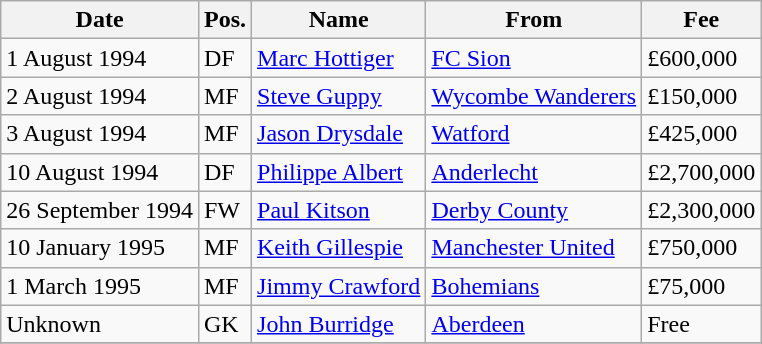<table class="wikitable">
<tr>
<th>Date</th>
<th>Pos.</th>
<th>Name</th>
<th>From</th>
<th>Fee</th>
</tr>
<tr>
<td>1 August 1994 </td>
<td>DF</td>
<td> <a href='#'>Marc Hottiger</a></td>
<td> <a href='#'>FC Sion</a></td>
<td>£600,000</td>
</tr>
<tr>
<td>2 August 1994</td>
<td>MF</td>
<td> <a href='#'>Steve Guppy</a></td>
<td><a href='#'>Wycombe Wanderers</a></td>
<td>£150,000</td>
</tr>
<tr>
<td>3 August 1994</td>
<td>MF</td>
<td> <a href='#'>Jason Drysdale</a></td>
<td><a href='#'>Watford</a></td>
<td>£425,000</td>
</tr>
<tr>
<td>10 August 1994</td>
<td>DF</td>
<td> <a href='#'>Philippe Albert</a></td>
<td> <a href='#'>Anderlecht</a></td>
<td>£2,700,000</td>
</tr>
<tr>
<td>26 September 1994</td>
<td>FW</td>
<td> <a href='#'>Paul Kitson</a></td>
<td><a href='#'>Derby County</a></td>
<td>£2,300,000</td>
</tr>
<tr>
<td>10 January 1995</td>
<td>MF</td>
<td> <a href='#'>Keith Gillespie</a></td>
<td><a href='#'>Manchester United</a></td>
<td>£750,000</td>
</tr>
<tr>
<td>1 March 1995 </td>
<td>MF</td>
<td> <a href='#'>Jimmy Crawford</a></td>
<td> <a href='#'>Bohemians</a></td>
<td>£75,000</td>
</tr>
<tr>
<td>Unknown</td>
<td>GK</td>
<td> <a href='#'>John Burridge</a></td>
<td> <a href='#'>Aberdeen</a></td>
<td>Free</td>
</tr>
<tr>
</tr>
</table>
